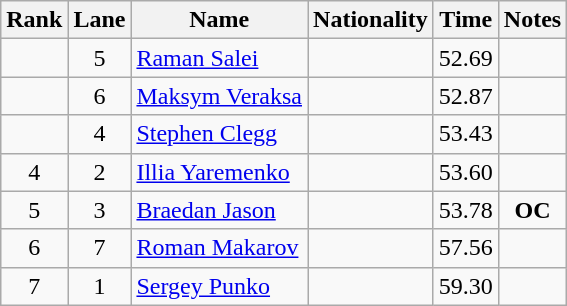<table class="wikitable sortable" style="text-align:center">
<tr>
<th>Rank</th>
<th>Lane</th>
<th>Name</th>
<th>Nationality</th>
<th>Time</th>
<th>Notes</th>
</tr>
<tr>
<td></td>
<td>5</td>
<td align=left><a href='#'>Raman Salei</a></td>
<td align=left></td>
<td>52.69</td>
<td></td>
</tr>
<tr>
<td></td>
<td>6</td>
<td align=left><a href='#'>Maksym Veraksa</a></td>
<td align=left></td>
<td>52.87</td>
<td></td>
</tr>
<tr>
<td></td>
<td>4</td>
<td align=left><a href='#'>Stephen Clegg</a></td>
<td align=left></td>
<td>53.43</td>
<td></td>
</tr>
<tr>
<td>4</td>
<td>2</td>
<td align=left><a href='#'>Illia Yaremenko</a></td>
<td align=left></td>
<td>53.60</td>
<td></td>
</tr>
<tr>
<td>5</td>
<td>3</td>
<td align=left><a href='#'>Braedan Jason</a></td>
<td align=left></td>
<td>53.78</td>
<td><strong>OC</strong></td>
</tr>
<tr>
<td>6</td>
<td>7</td>
<td align=left><a href='#'>Roman Makarov</a></td>
<td align=left></td>
<td>57.56</td>
<td></td>
</tr>
<tr>
<td>7</td>
<td>1</td>
<td align=left><a href='#'>Sergey Punko</a></td>
<td align=left></td>
<td>59.30</td>
<td></td>
</tr>
</table>
